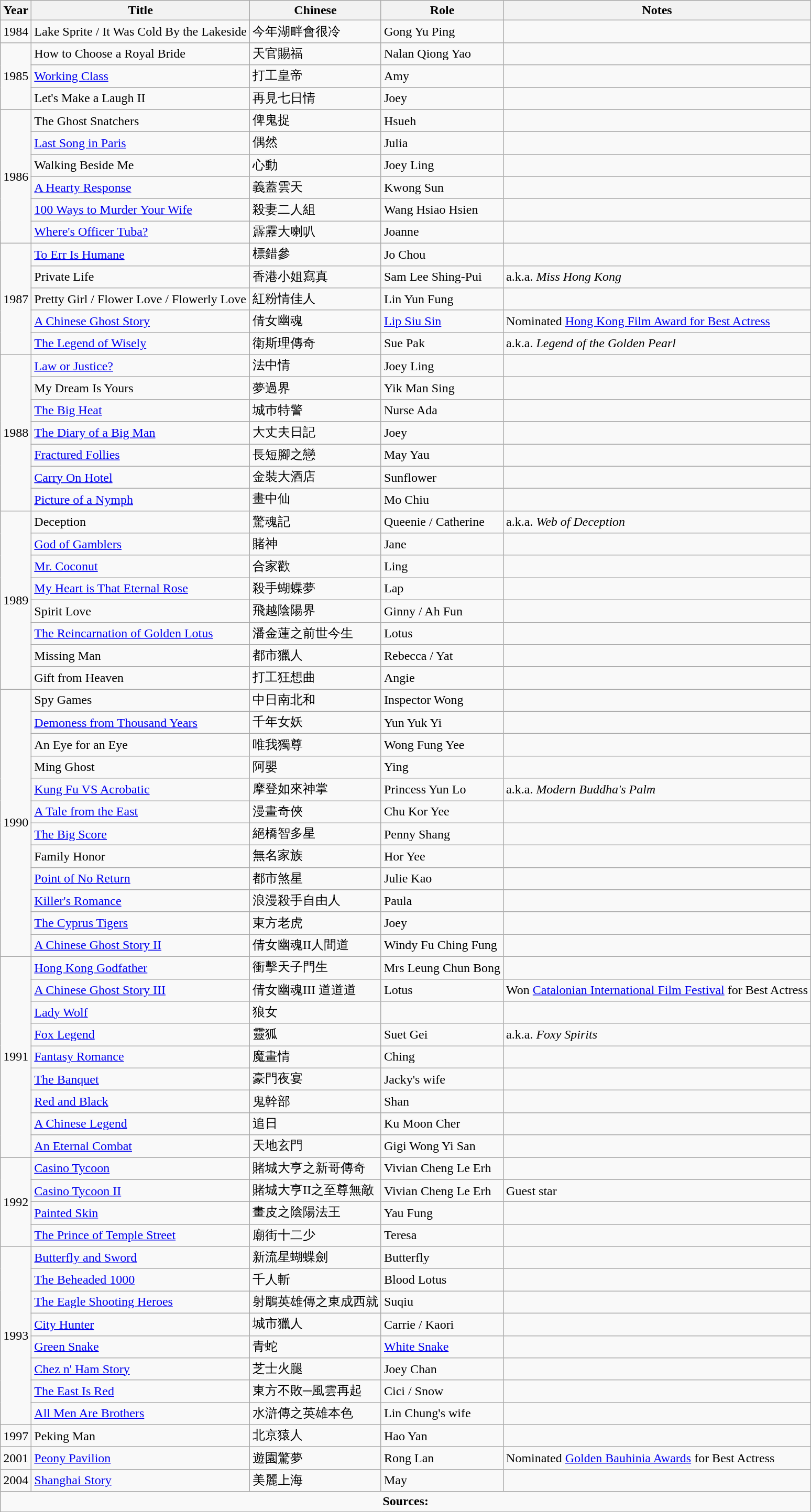<table class="wikitable">
<tr>
<th>Year</th>
<th>Title</th>
<th>Chinese</th>
<th>Role</th>
<th>Notes</th>
</tr>
<tr>
<td>1984</td>
<td>Lake Sprite / It Was Cold By the Lakeside</td>
<td>今年湖畔會很冷</td>
<td>Gong Yu Ping</td>
<td></td>
</tr>
<tr>
<td rowspan="3">1985</td>
<td>How to Choose a Royal Bride</td>
<td>天官賜福</td>
<td>Nalan Qiong Yao</td>
<td></td>
</tr>
<tr>
<td><a href='#'>Working Class</a></td>
<td>打工皇帝</td>
<td>Amy</td>
<td></td>
</tr>
<tr>
<td>Let's Make a Laugh II</td>
<td>再見七日情</td>
<td>Joey</td>
<td></td>
</tr>
<tr>
<td rowspan="6">1986</td>
<td>The Ghost Snatchers</td>
<td>俾鬼捉</td>
<td>Hsueh</td>
<td></td>
</tr>
<tr>
<td><a href='#'>Last Song in Paris</a></td>
<td>偶然</td>
<td>Julia</td>
<td></td>
</tr>
<tr>
<td>Walking Beside Me</td>
<td>心動</td>
<td>Joey Ling</td>
<td></td>
</tr>
<tr>
<td><a href='#'>A Hearty Response</a></td>
<td>義蓋雲天</td>
<td>Kwong Sun</td>
<td></td>
</tr>
<tr>
<td><a href='#'>100 Ways to Murder Your Wife</a></td>
<td>殺妻二人組</td>
<td>Wang Hsiao Hsien</td>
<td></td>
</tr>
<tr>
<td><a href='#'>Where's Officer Tuba?</a></td>
<td>霹靂大喇叭</td>
<td>Joanne</td>
<td></td>
</tr>
<tr>
<td rowspan="5">1987</td>
<td><a href='#'>To Err Is Humane</a></td>
<td>標錯參</td>
<td>Jo Chou</td>
<td></td>
</tr>
<tr>
<td>Private Life</td>
<td>香港小姐寫真</td>
<td>Sam Lee Shing-Pui</td>
<td>a.k.a. <em>Miss Hong Kong</em></td>
</tr>
<tr>
<td>Pretty Girl / Flower Love / Flowerly Love</td>
<td>紅粉情佳人</td>
<td>Lin Yun Fung</td>
<td></td>
</tr>
<tr>
<td><a href='#'>A Chinese Ghost Story</a></td>
<td>倩女幽魂</td>
<td><a href='#'>Lip Siu Sin</a></td>
<td>Nominated <a href='#'>Hong Kong Film Award for Best Actress</a></td>
</tr>
<tr>
<td><a href='#'>The Legend of Wisely</a></td>
<td>衛斯理傳奇</td>
<td>Sue Pak</td>
<td>a.k.a. <em>Legend of the Golden Pearl</em></td>
</tr>
<tr>
<td rowspan="7">1988</td>
<td><a href='#'>Law or Justice?</a></td>
<td>法中情</td>
<td>Joey Ling</td>
<td></td>
</tr>
<tr>
<td>My Dream Is Yours</td>
<td>夢過界</td>
<td>Yik Man Sing</td>
<td></td>
</tr>
<tr>
<td><a href='#'>The Big Heat</a></td>
<td>城巿特警</td>
<td>Nurse Ada</td>
<td></td>
</tr>
<tr>
<td><a href='#'>The Diary of a Big Man</a></td>
<td>大丈夫日記</td>
<td>Joey</td>
<td></td>
</tr>
<tr>
<td><a href='#'>Fractured Follies</a></td>
<td>長短腳之戀</td>
<td>May Yau</td>
<td></td>
</tr>
<tr>
<td><a href='#'>Carry On Hotel</a></td>
<td>金裝大酒店</td>
<td>Sunflower</td>
<td></td>
</tr>
<tr>
<td><a href='#'>Picture of a Nymph</a></td>
<td>畫中仙</td>
<td>Mo Chiu</td>
<td></td>
</tr>
<tr>
<td rowspan="8">1989</td>
<td>Deception</td>
<td>驚魂記</td>
<td>Queenie / Catherine</td>
<td>a.k.a. <em>Web of Deception</em></td>
</tr>
<tr>
<td><a href='#'>God of Gamblers</a></td>
<td>賭神</td>
<td>Jane</td>
<td></td>
</tr>
<tr>
<td><a href='#'>Mr. Coconut</a></td>
<td>合家歡</td>
<td>Ling</td>
<td></td>
</tr>
<tr>
<td><a href='#'>My Heart is That Eternal Rose</a></td>
<td>殺手蝴蝶夢</td>
<td>Lap</td>
<td></td>
</tr>
<tr>
<td>Spirit Love</td>
<td>飛越陰陽界</td>
<td>Ginny / Ah Fun</td>
<td></td>
</tr>
<tr>
<td><a href='#'>The Reincarnation of Golden Lotus</a></td>
<td>潘金蓮之前世今生</td>
<td>Lotus</td>
<td></td>
</tr>
<tr>
<td>Missing Man</td>
<td>都市獵人</td>
<td>Rebecca / Yat</td>
<td></td>
</tr>
<tr>
<td>Gift from Heaven</td>
<td>打工狂想曲</td>
<td>Angie</td>
<td></td>
</tr>
<tr>
<td rowspan="12">1990</td>
<td>Spy Games</td>
<td>中日南北和</td>
<td>Inspector Wong</td>
<td></td>
</tr>
<tr>
<td><a href='#'>Demoness from Thousand Years</a></td>
<td>千年女妖</td>
<td>Yun Yuk Yi</td>
<td></td>
</tr>
<tr>
<td>An Eye for an Eye</td>
<td>唯我獨尊</td>
<td>Wong Fung Yee</td>
<td></td>
</tr>
<tr>
<td>Ming Ghost</td>
<td>阿嬰</td>
<td>Ying</td>
<td></td>
</tr>
<tr>
<td><a href='#'>Kung Fu VS Acrobatic</a></td>
<td>摩登如來神掌</td>
<td>Princess Yun Lo</td>
<td>a.k.a. <em>Modern Buddha's Palm</em></td>
</tr>
<tr>
<td><a href='#'>A Tale from the East</a></td>
<td>漫畫奇俠</td>
<td>Chu Kor Yee</td>
<td></td>
</tr>
<tr>
<td><a href='#'>The Big Score</a></td>
<td>絕橋智多星</td>
<td>Penny Shang</td>
<td></td>
</tr>
<tr>
<td>Family Honor</td>
<td>無名家族</td>
<td>Hor Yee</td>
<td></td>
</tr>
<tr>
<td><a href='#'>Point of No Return</a></td>
<td>都市煞星</td>
<td>Julie Kao</td>
<td></td>
</tr>
<tr>
<td><a href='#'>Killer's Romance</a></td>
<td>浪漫殺手自由人</td>
<td>Paula</td>
<td></td>
</tr>
<tr>
<td><a href='#'>The Cyprus Tigers</a></td>
<td>東方老虎</td>
<td>Joey</td>
<td></td>
</tr>
<tr>
<td><a href='#'>A Chinese Ghost Story II</a></td>
<td>倩女幽魂II人間道</td>
<td>Windy Fu Ching Fung</td>
<td></td>
</tr>
<tr>
<td rowspan="9">1991</td>
<td><a href='#'>Hong Kong Godfather</a></td>
<td>衝擊天子門生</td>
<td>Mrs Leung Chun Bong</td>
<td></td>
</tr>
<tr>
<td><a href='#'>A Chinese Ghost Story III</a></td>
<td>倩女幽魂III 道道道</td>
<td>Lotus</td>
<td>Won <a href='#'>Catalonian International Film Festival</a> for Best Actress</td>
</tr>
<tr>
<td><a href='#'>Lady Wolf</a></td>
<td>狼女</td>
<td></td>
<td></td>
</tr>
<tr>
<td><a href='#'>Fox Legend</a></td>
<td>靈狐</td>
<td>Suet Gei</td>
<td>a.k.a. <em>Foxy Spirits</em></td>
</tr>
<tr>
<td><a href='#'>Fantasy Romance</a></td>
<td>魔畫情</td>
<td>Ching</td>
<td></td>
</tr>
<tr>
<td><a href='#'>The Banquet</a></td>
<td>豪門夜宴</td>
<td>Jacky's wife</td>
<td></td>
</tr>
<tr>
<td><a href='#'>Red and Black</a></td>
<td>鬼幹部</td>
<td>Shan</td>
<td></td>
</tr>
<tr>
<td><a href='#'>A Chinese Legend</a></td>
<td>追日</td>
<td>Ku Moon Cher</td>
<td></td>
</tr>
<tr>
<td><a href='#'>An Eternal Combat</a></td>
<td>天地玄門</td>
<td>Gigi Wong Yi San</td>
<td></td>
</tr>
<tr>
<td rowspan="4">1992</td>
<td><a href='#'>Casino Tycoon</a></td>
<td>賭城大亨之新哥傳奇</td>
<td>Vivian Cheng Le Erh</td>
<td></td>
</tr>
<tr>
<td><a href='#'>Casino Tycoon II</a></td>
<td>賭城大亨II之至尊無敵</td>
<td>Vivian Cheng Le Erh</td>
<td>Guest star</td>
</tr>
<tr>
<td><a href='#'>Painted Skin</a></td>
<td>畫皮之陰陽法王</td>
<td>Yau Fung</td>
<td></td>
</tr>
<tr>
<td><a href='#'>The Prince of Temple Street</a></td>
<td>廟街十二少</td>
<td>Teresa</td>
<td></td>
</tr>
<tr>
<td rowspan="8">1993</td>
<td><a href='#'>Butterfly and Sword</a></td>
<td>新流星蝴蝶劍</td>
<td>Butterfly</td>
<td></td>
</tr>
<tr>
<td><a href='#'>The Beheaded 1000</a></td>
<td>千人斬</td>
<td>Blood Lotus</td>
<td></td>
</tr>
<tr>
<td><a href='#'>The Eagle Shooting Heroes</a></td>
<td>射鵰英雄傳之東成西就</td>
<td>Suqiu</td>
<td></td>
</tr>
<tr>
<td><a href='#'>City Hunter</a></td>
<td>城市獵人</td>
<td>Carrie / Kaori</td>
<td></td>
</tr>
<tr>
<td><a href='#'>Green Snake</a></td>
<td>青蛇</td>
<td><a href='#'>White Snake</a></td>
<td></td>
</tr>
<tr>
<td><a href='#'>Chez n' Ham Story</a></td>
<td>芝士火腿</td>
<td>Joey Chan</td>
<td></td>
</tr>
<tr>
<td><a href='#'>The East Is Red</a></td>
<td>東方不敗─風雲再起</td>
<td>Cici / Snow</td>
<td></td>
</tr>
<tr>
<td><a href='#'>All Men Are Brothers</a></td>
<td>水滸傳之英雄本色</td>
<td>Lin Chung's wife</td>
<td></td>
</tr>
<tr>
<td>1997</td>
<td>Peking Man</td>
<td>北京猿人</td>
<td>Hao Yan</td>
<td></td>
</tr>
<tr>
<td>2001</td>
<td><a href='#'>Peony Pavilion</a></td>
<td>遊園驚夢</td>
<td>Rong Lan</td>
<td>Nominated <a href='#'>Golden Bauhinia Awards</a> for Best Actress</td>
</tr>
<tr>
<td>2004</td>
<td><a href='#'>Shanghai Story</a></td>
<td>美麗上海</td>
<td>May</td>
<td></td>
</tr>
<tr>
<td colspan="5" style="text-align: center;"><strong>Sources:</strong></td>
</tr>
</table>
